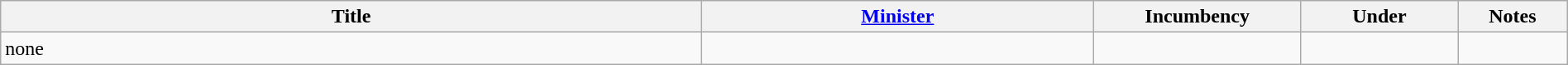<table class="wikitable" style="width:100%;">
<tr>
<th>Title</th>
<th style="width:25%;"><a href='#'>Minister</a></th>
<th style="width:160px;">Incumbency</th>
<th style="width:10%;">Under</th>
<th style="width:7%;">Notes</th>
</tr>
<tr>
<td>none</td>
<td></td>
<td></td>
<td></td>
<td></td>
</tr>
</table>
